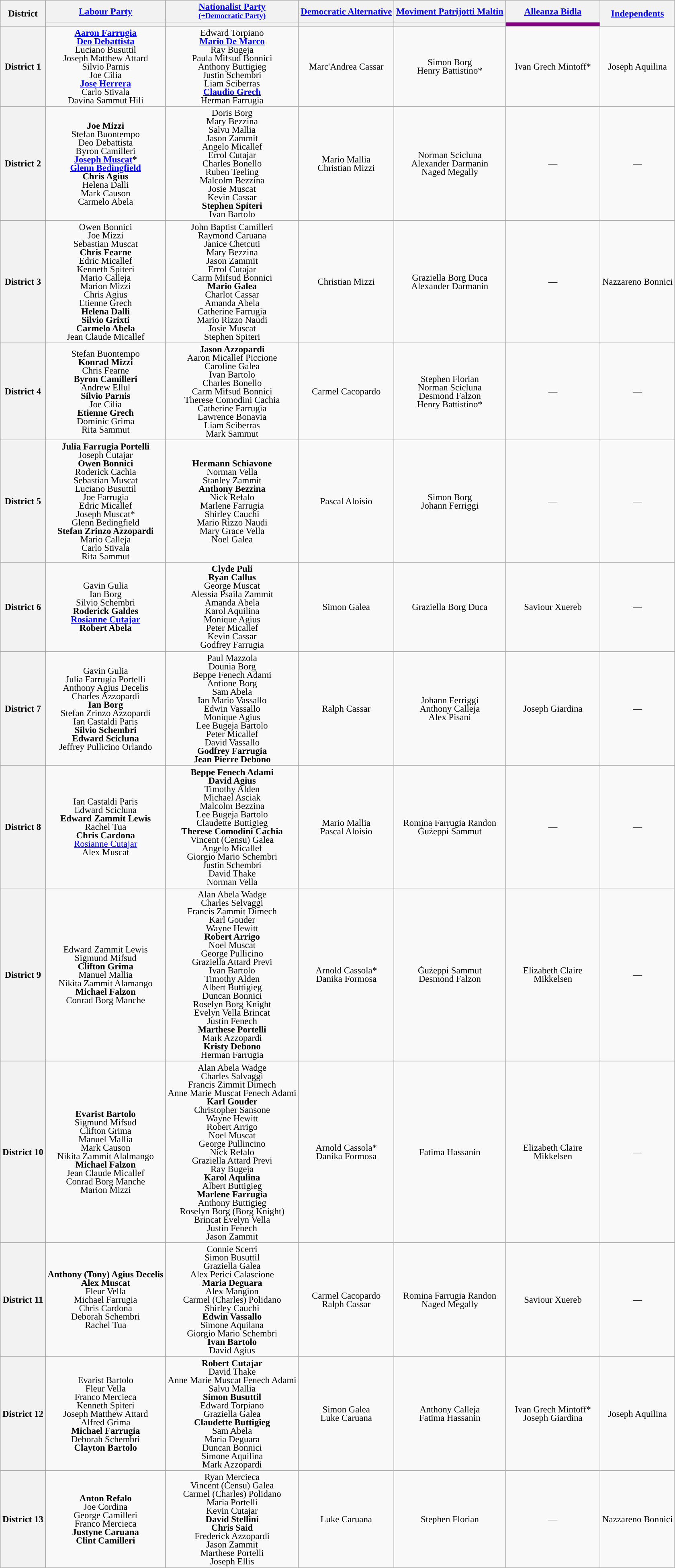<table class="wikitable sortable mw-collapsible mw-collapsed" style="text-align:center;font-size:95%;line-height:14px">
<tr>
<th rowspan="2">District</th>
<th><a href='#'>Labour Party</a></th>
<th><a href='#'>Nationalist Party<br><small>(+Democratic Party)</small></a></th>
<th><a href='#'>Democratic Alternative</a></th>
<th><a href='#'>Moviment Patrijotti Maltin</a></th>
<th><a href='#'>Alleanza Bidla</a></th>
<th rowspan="2"><a href='#'>Independents</a></th>
</tr>
<tr>
<th class="unsortable" style="background:"></th>
<th class="unsortable" style="background:"></th>
<th class="unsortable" style="background:"></th>
<th class="unsortable" style="background:"></th>
<th class="unsortable" style="background:purple; width:150px;"></th>
</tr>
<tr>
<th>District 1</th>
<td><strong><a href='#'>Aaron Farrugia</a></strong><br><strong><a href='#'>Deo Debattista</a></strong><br>Luciano Busuttil<br>Joseph Matthew Attard<br>Silvio Parnis<br>Joe Cilia<br><strong><a href='#'>Jose Herrera</a></strong><br>Carlo Stivala<br>Davina Sammut Hili</td>
<td>Edward Torpiano<br><strong><a href='#'>Mario De Marco</a></strong><br>Ray Bugeja<br>Paula Mifsud Bonnici<br>Anthony Buttigieg<br>Justin Schembri<br>Liam Sciberras<br><strong><a href='#'>Claudio Grech</a></strong><br>Herman Farrugia</td>
<td>Marc'Andrea Cassar</td>
<td>Simon Borg<br>Henry Battistino*</td>
<td>Ivan Grech Mintoff*</td>
<td>Joseph Aquilina</td>
</tr>
<tr>
<th>District 2</th>
<td><strong>Joe Mizzi</strong><br>Stefan Buontempo<br>Deo Debattista<br>Byron Camilleri<br><strong><a href='#'>Joseph Muscat</a>*</strong><br><strong><a href='#'>Glenn Bedingfield</a></strong><br><strong>Chris Agius</strong><br>Helena Dalli<br>Mark Causon<br>Carmelo Abela</td>
<td>Doris Borg<br>Mary Bezzina<br>Salvu Mallia<br>Jason Zammit<br>Angelo Micallef<br>Errol Cutajar<br>Charles Bonello<br>Ruben Teeling<br>Malcolm Bezzina<br>Josie Muscat<br>Kevin Cassar<br><strong>Stephen Spiteri</strong><br>Ivan Bartolo</td>
<td>Mario Mallia<br>Christian Mizzi</td>
<td>Norman Scicluna<br>Alexander Darmanin<br>Naged Megally</td>
<td>—</td>
<td>—</td>
</tr>
<tr>
<th>District 3</th>
<td>Owen Bonnici<br>Joe Mizzi<br>Sebastian Muscat<br><strong>Chris Fearne</strong><br>Edric Micallef<br>Kenneth Spiteri<br>Mario Calleja<br>Marion Mizzi<br>Chris Agius<br>Etienne Grech<br><strong>Helena Dalli</strong><br><strong>Silvio Grixti</strong><br><strong>Carmelo Abela</strong><br>Jean Claude Micallef</td>
<td>John Baptist Camilleri<br>Raymond Caruana<br>Janice Chetcuti<br>Mary Bezzina<br>Jason Zammit<br>Errol Cutajar<br>Carm Mifsud Bonnici<br><strong>Mario Galea</strong><br>Charlot Cassar<br>Amanda Abela<br>Catherine Farrugia<br>Mario Rizzo Naudi<br>Josie Muscat<br>Stephen Spiteri</td>
<td>Christian Mizzi</td>
<td>Graziella Borg Duca<br>Alexander Darmanin</td>
<td>—</td>
<td>Nazzareno Bonnici</td>
</tr>
<tr>
<th>District 4</th>
<td>Stefan Buontempo<br><strong>Konrad Mizzi</strong><br>Chris Fearne<br><strong>Byron Camilleri</strong><br>Andrew Ellul<br><strong>Silvio Parnis</strong><br>Joe Cilia<br><strong>Etienne Grech</strong><br>Dominic Grima<br>Rita Sammut</td>
<td><strong>Jason Azzopardi</strong><br>Aaron Micallef Piccione<br>Caroline Galea<br>Ivan Bartolo<br>Charles Bonello<br>Carm Mifsud Bonnici<br>Therese Comodini Cachia<br>Catherine Farrugia<br>Lawrence Bonavia<br>Liam Sciberras<br>Mark Sammut</td>
<td>Carmel Cacopardo</td>
<td>Stephen Florian<br>Norman Scicluna<br>Desmond Falzon<br>Henry Battistino*</td>
<td>—</td>
<td>—</td>
</tr>
<tr>
<th>District 5</th>
<td><strong>Julia Farrugia Portelli</strong><br>Joseph Cutajar<br><strong>Owen Bonnici</strong><br>Roderick Cachia<br>Sebastian Muscat<br>Luciano Busuttil<br>Joe Farrugia<br>Edric Micallef<br>Joseph Muscat*<br>Glenn Bedingfield<br><strong>Stefan Zrinzo Azzopardi</strong><br>Mario Calleja<br>Carlo Stivala<br>Rita Sammut</td>
<td><strong>Hermann Schiavone</strong><br>Norman Vella<br>Stanley Zammit<br><strong>Anthony Bezzina</strong><br>Nick Refalo<br>Marlene Farrugia<br>Shirley Cauchi<br>Mario Rizzo Naudi<br>Mary Grace Vella<br>Noel Galea</td>
<td>Pascal Aloisio</td>
<td>Simon Borg<br>Johann Ferriggi</td>
<td>—</td>
<td>—</td>
</tr>
<tr>
<th>District 6</th>
<td>Gavin Gulia<br>Ian Borg<br>Silvio Schembri<br><strong>Roderick Galdes</strong><br><strong><a href='#'>Rosianne Cutajar</a></strong><br><strong>Robert Abela</strong></td>
<td><strong>Clyde Puli</strong><br><strong>Ryan Callus</strong><br>George Muscat<br>Alessia Psaila Zammit<br>Amanda Abela<br>Karol Aquilina<br>Monique Agius<br>Peter Micallef<br>Kevin Cassar<br>Godfrey Farrugia</td>
<td>Simon Galea</td>
<td>Graziella Borg Duca</td>
<td>Saviour Xuereb</td>
<td>—</td>
</tr>
<tr>
<th>District 7</th>
<td>Gavin Gulia<br>Julia Farrugia Portelli<br>Anthony Agius Decelis<br>Charles Azzopardi<br><strong>Ian Borg</strong><br>Stefan Zrinzo Azzopardi<br>Ian Castaldi Paris<br><strong>Silvio Schembri</strong><br><strong>Edward Scicluna</strong><br>Jeffrey Pullicino Orlando</td>
<td>Paul Mazzola<br>Dounia Borg<br>Beppe Fenech Adami<br>Antione Borg<br>Sam Abela<br>Ian Mario Vassallo<br>Edwin Vassallo<br>Monique Agius<br>Lee Bugeja Bartolo<br>Peter Micallef<br>David Vassallo<br><strong>Godfrey Farrugia</strong><br><strong>Jean Pierre Debono</strong></td>
<td>Ralph Cassar</td>
<td>Johann Ferriggi<br>Anthony Calleja<br>Alex Pisani</td>
<td>Joseph Giardina</td>
<td>—</td>
</tr>
<tr>
<th>District 8</th>
<td>Ian Castaldi Paris<br>Edward Scicluna<br><strong>Edward Zammit Lewis</strong><br>Rachel Tua<br><strong>Chris Cardona</strong><br><a href='#'>Rosianne Cutajar</a><br>Alex Muscat</td>
<td><strong>Beppe Fenech Adami</strong><br><strong>David Agius</strong><br>Timothy Alden<br>Michael Asciak<br>Malcolm Bezzina<br>Lee Bugeja Bartolo<br>Claudette Buttigieg<br><strong>Therese Comodini Cachia</strong><br>Vincent (Censu) Galea<br>Angelo Micallef<br>Giorgio Mario Schembri<br>Justin Schembri<br>David Thake<br>Norman Vella</td>
<td>Mario Mallia<br>Pascal Aloisio</td>
<td>Romina Farrugia Randon<br>Ġużeppi Sammut</td>
<td>—</td>
<td>—</td>
</tr>
<tr>
<th>District 9</th>
<td>Edward Zammit Lewis<br>Sigmund Mifsud<br><strong>Clifton Grima</strong><br>Manuel Mallia<br>Nikita Zammit Alamango<br><strong>Michael Falzon</strong><br>Conrad Borg Manche</td>
<td>Alan Abela Wadge<br>Charles Selvaggi<br>Francis Zammit Dimech<br>Karl Gouder<br>Wayne Hewitt<br><strong>Robert Arrigo</strong><br>Noel Muscat<br>George Pullicino<br>Graziella Attard Previ<br>Ivan Bartolo<br>Timothy Alden<br>Albert Buttigieg<br>Duncan Bonnici<br>Roselyn Borg Knight<br>Evelyn Vella Brincat<br>Justin Fenech<br><strong>Marthese Portelli</strong><br>Mark Azzopardi<br><strong>Kristy Debono</strong><br>Herman Farrugia</td>
<td>Arnold Cassola*<br>Danika Formosa</td>
<td>Ġużeppi Sammut<br>Desmond Falzon</td>
<td>Elizabeth Claire Mikkelsen</td>
<td>—</td>
</tr>
<tr>
<th>District 10</th>
<td><strong>Evarist Bartolo</strong><br>Sigmund Mifsud<br>Clifton Grima<br>Manuel Mallia<br>Mark Causon<br>Nikita Zammit Alalmango<br><strong>Michael Falzon</strong><br>Jean Claude Micallef<br>Conrad Borg Manche<br>Marion Mizzi</td>
<td>Alan Abela Wadge<br>Charles Salvaggi<br>Francis Zimmit Dimech<br>Anne Marie Muscat Fenech Adami<br><strong>Karl Gouder</strong><br>Christopher Sansone<br>Wayne Hewitt<br>Robert Arrigo<br>Noel Muscat<br>George Pullincino<br>Nick Refalo<br>Graziella Attard Previ<br>Ray Bugeja<br><strong>Karol Aqulina</strong><br>Albert Buttigieg<br><strong>Marlene Farrugia</strong><br>Anthony Buttigieg<br>Roselyn Borg (Borg Knight)<br>Brincat Evelyn Vella<br>Justin Fenech<br>Jason Zammit</td>
<td>Arnold Cassola*<br>Danika Formosa</td>
<td>Fatima Hassanin</td>
<td>Elizabeth Claire Mikkelsen</td>
<td>—</td>
</tr>
<tr>
<th>District 11</th>
<td><strong>Anthony (Tony) Agius Decelis</strong><br><strong>Alex Muscat</strong><br>Fleur Vella<br>Michael Farrugia<br>Chris Cardona<br>Deborah Schembri<br>Rachel Tua</td>
<td>Connie Scerri<br>Simon Busuttil<br>Graziella Galea<br>Alex Perici Calascione<br><strong>Maria Deguara</strong><br>Alex Mangion<br>Carmel (Charles) Polidano<br>Shirley Cauchi<br><strong>Edwin Vassallo</strong><br>Simone Aquilana<br>Giorgio Mario Schembri<br><strong>Ivan Bartolo</strong><br>David Agius</td>
<td>Carmel Cacopardo<br>Ralph Cassar</td>
<td>Romina Farrugia Randon<br>Naged Megally</td>
<td>Saviour Xuereb</td>
<td>—</td>
</tr>
<tr>
<th>District 12</th>
<td>Evarist Bartolo<br>Fleur Vella<br>Franco Mercieca<br>Kenneth Spiteri<br>Joseph Matthew Attard<br>Alfred Grima<br><strong>Michael Farrugia</strong><br>Deborah Schembri<br><strong>Clayton Bartolo</strong></td>
<td><strong>Robert Cutajar</strong><br>David Thake<br>Anne Marie Muscat Fenech Adami<br>Salvu Mallia<br><strong>Simon Busuttil</strong><br>Edward Torpiano<br>Graziella Galea<br><strong>Claudette Buttigieg</strong><br>Sam Abela<br>Maria Deguara<br>Duncan Bonnici<br>Simone Aquilina<br>Mark Azzopardi</td>
<td>Simon Galea<br>Luke Caruana</td>
<td>Anthony Calleja<br>Fatima Hassanin</td>
<td>Ivan Grech Mintoff*<br>Joseph Giardina</td>
<td>Joseph Aquilina</td>
</tr>
<tr>
<th>District 13</th>
<td><strong>Anton Refalo</strong><br>Joe Cordina<br>George Camilleri<br>Franco Mercieca<br><strong>Justyne Caruana</strong><br><strong>Clint Camilleri</strong></td>
<td>Ryan Mercieca<br>Vincent (Ċensu) Galea<br>Carmel (Charles) Polidano<br>Maria Portelli<br>Kevin Cutajar<br><strong>David Stellini</strong><br><strong>Chris Said</strong><br>Frederick Azzopardi<br>Jason Zammit<br>Marthese Portelli<br>Joseph Ellis</td>
<td>Luke Caruana</td>
<td>Stephen Florian</td>
<td>—</td>
<td>Nazzareno Bonnici</td>
</tr>
</table>
